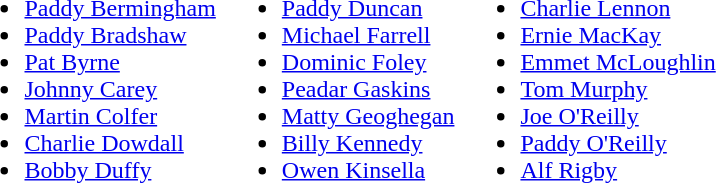<table>
<tr style="vertical-align:top">
<td><br><ul><li> <a href='#'>Paddy Bermingham</a></li><li> <a href='#'>Paddy Bradshaw</a></li><li> <a href='#'>Pat Byrne</a></li><li> <a href='#'>Johnny Carey</a></li><li> <a href='#'>Martin Colfer</a></li><li> <a href='#'>Charlie Dowdall</a></li><li> <a href='#'>Bobby Duffy</a></li></ul></td>
<td><br><ul><li> <a href='#'>Paddy Duncan</a></li><li> <a href='#'>Michael Farrell</a></li><li> <a href='#'>Dominic Foley</a></li><li> <a href='#'>Peadar Gaskins</a></li><li> <a href='#'>Matty Geoghegan</a></li><li> <a href='#'>Billy Kennedy</a></li><li> <a href='#'>Owen Kinsella</a></li></ul></td>
<td><br><ul><li> <a href='#'>Charlie Lennon</a></li><li> <a href='#'>Ernie MacKay</a></li><li> <a href='#'>Emmet McLoughlin</a></li><li> <a href='#'>Tom Murphy</a></li><li> <a href='#'>Joe O'Reilly</a></li><li> <a href='#'>Paddy O'Reilly</a></li><li> <a href='#'>Alf Rigby</a></li></ul></td>
</tr>
</table>
